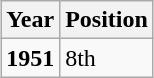<table class="wikitable" style="margin:1em auto;">
<tr>
<th>Year</th>
<th>Position</th>
</tr>
<tr>
<td><strong>1951</strong></td>
<td>8th</td>
</tr>
</table>
